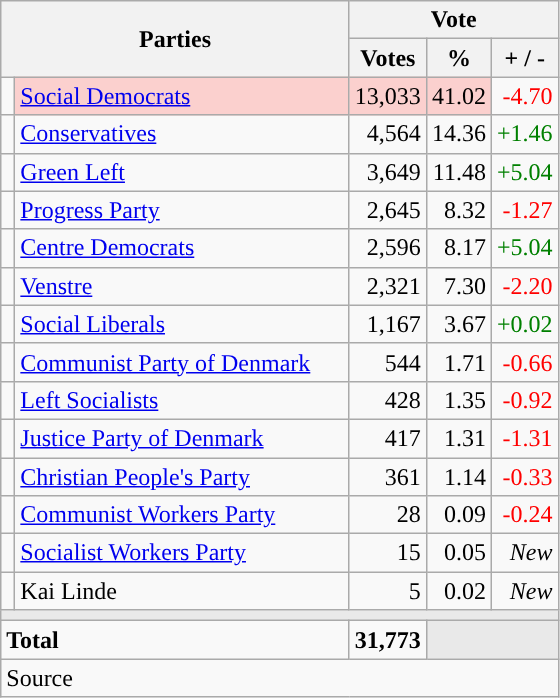<table class="wikitable" style="text-align:right;">
<tr>
<th style="text-align:centre;" rowspan="2" colspan="2" width="225">Parties</th>
<th colspan="3">Vote</th>
</tr>
<tr>
<th width="15">Votes</th>
<th width="15">%</th>
<th width="15">+ / -</th>
</tr>
<tr>
<td width="2" style="color:inherit;background:"></td>
<td bgcolor=#fbd0ce  align="left"><a href='#'>Social Democrats</a></td>
<td bgcolor=#fbd0ce>13,033</td>
<td bgcolor=#fbd0ce>41.02</td>
<td style=color:red;>-4.70</td>
</tr>
<tr>
<td width="2" style="color:inherit;background:"></td>
<td align="left"><a href='#'>Conservatives</a></td>
<td>4,564</td>
<td>14.36</td>
<td style=color:green;>+1.46</td>
</tr>
<tr>
<td width="2" style="color:inherit;background:"></td>
<td align="left"><a href='#'>Green Left</a></td>
<td>3,649</td>
<td>11.48</td>
<td style=color:green;>+5.04</td>
</tr>
<tr>
<td width="2" style="color:inherit;background:"></td>
<td align="left"><a href='#'>Progress Party</a></td>
<td>2,645</td>
<td>8.32</td>
<td style=color:red;>-1.27</td>
</tr>
<tr>
<td width="2" style="color:inherit;background:"></td>
<td align="left"><a href='#'>Centre Democrats</a></td>
<td>2,596</td>
<td>8.17</td>
<td style=color:green;>+5.04</td>
</tr>
<tr>
<td width="2" style="color:inherit;background:"></td>
<td align="left"><a href='#'>Venstre</a></td>
<td>2,321</td>
<td>7.30</td>
<td style=color:red;>-2.20</td>
</tr>
<tr>
<td width="2" style="color:inherit;background:"></td>
<td align="left"><a href='#'>Social Liberals</a></td>
<td>1,167</td>
<td>3.67</td>
<td style=color:green;>+0.02</td>
</tr>
<tr>
<td width="2" style="color:inherit;background:"></td>
<td align="left"><a href='#'>Communist Party of Denmark</a></td>
<td>544</td>
<td>1.71</td>
<td style=color:red;>-0.66</td>
</tr>
<tr>
<td width="2" style="color:inherit;background:"></td>
<td align="left"><a href='#'>Left Socialists</a></td>
<td>428</td>
<td>1.35</td>
<td style=color:red;>-0.92</td>
</tr>
<tr>
<td width="2" style="color:inherit;background:"></td>
<td align="left"><a href='#'>Justice Party of Denmark</a></td>
<td>417</td>
<td>1.31</td>
<td style=color:red;>-1.31</td>
</tr>
<tr>
<td width="2" style="color:inherit;background:"></td>
<td align="left"><a href='#'>Christian People's Party</a></td>
<td>361</td>
<td>1.14</td>
<td style=color:red;>-0.33</td>
</tr>
<tr>
<td width="2" style="color:inherit;background:"></td>
<td align="left"><a href='#'>Communist Workers Party</a></td>
<td>28</td>
<td>0.09</td>
<td style=color:red;>-0.24</td>
</tr>
<tr>
<td width="2" style="color:inherit;background:"></td>
<td align="left"><a href='#'>Socialist Workers Party</a></td>
<td>15</td>
<td>0.05</td>
<td><em>New</em></td>
</tr>
<tr>
<td width="2" style="color:inherit;background:"></td>
<td align="left">Kai Linde</td>
<td>5</td>
<td>0.02</td>
<td><em>New</em></td>
</tr>
<tr>
<td colspan="7" bgcolor="#E9E9E9"></td>
</tr>
<tr>
<td align="left" colspan="2"><strong>Total</strong></td>
<td><strong>31,773</strong></td>
<td bgcolor="#E9E9E9" colspan="2"></td>
</tr>
<tr>
<td align="left" colspan="6">Source</td>
</tr>
</table>
